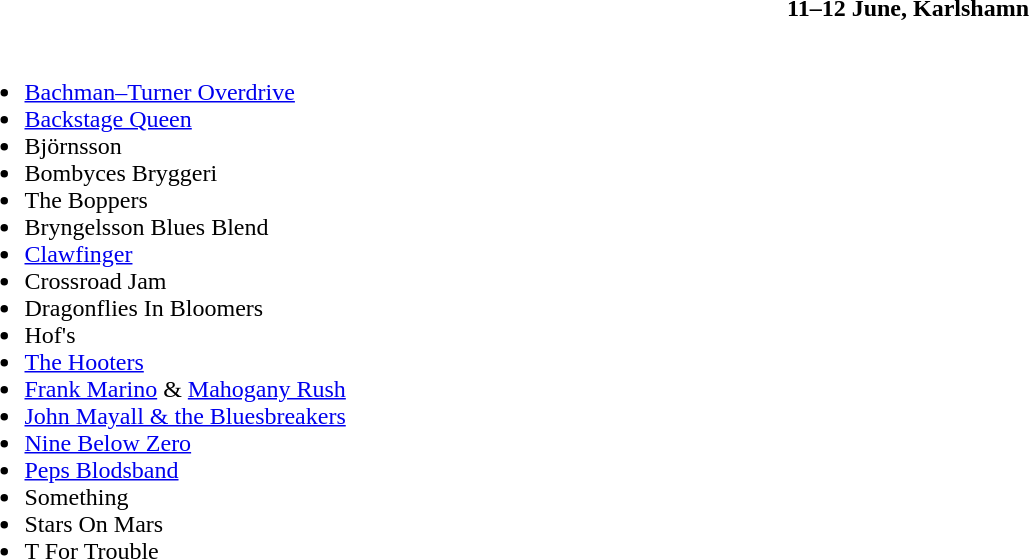<table class="toccolours collapsible" style="width:100%;">
<tr>
<th>11–12 June, Karlshamn</th>
</tr>
<tr>
<td><br><ul><li><a href='#'>Bachman–Turner Overdrive</a></li><li><a href='#'>Backstage Queen</a></li><li>Björnsson</li><li>Bombyces Bryggeri</li><li>The Boppers</li><li>Bryngelsson Blues Blend</li><li><a href='#'>Clawfinger</a></li><li>Crossroad Jam</li><li>Dragonflies In Bloomers</li><li>Hof's</li><li><a href='#'>The Hooters</a></li><li><a href='#'>Frank Marino</a> & <a href='#'>Mahogany Rush</a></li><li><a href='#'>John Mayall & the Bluesbreakers</a></li><li><a href='#'>Nine Below Zero</a></li><li><a href='#'>Peps Blodsband</a></li><li>Something</li><li>Stars On Mars</li><li>T For Trouble</li></ul></td>
</tr>
</table>
